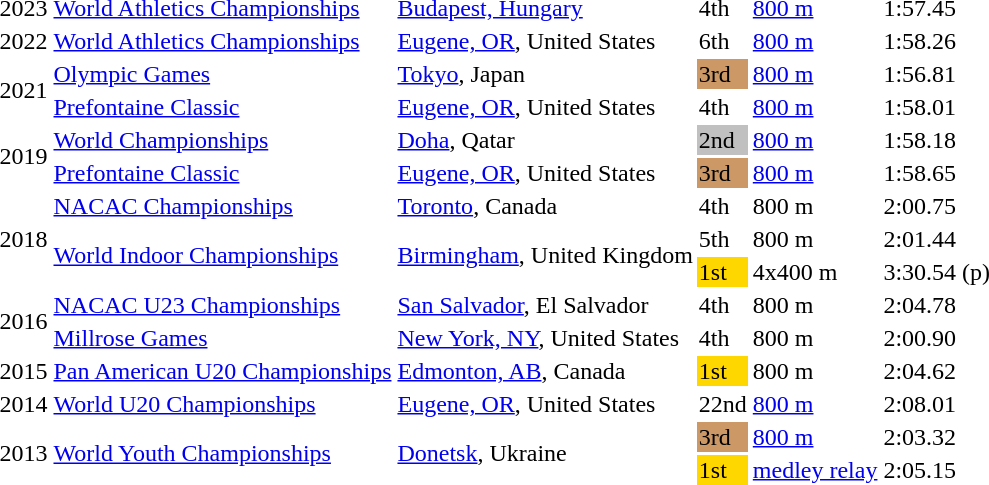<table>
<tr>
<td>2023</td>
<td><a href='#'>World Athletics Championships</a></td>
<td><a href='#'>Budapest, Hungary</a></td>
<td>4th</td>
<td><a href='#'>800 m</a></td>
<td>1:57.45</td>
</tr>
<tr>
<td>2022</td>
<td><a href='#'>World Athletics Championships</a></td>
<td><a href='#'>Eugene, OR</a>, United States</td>
<td>6th</td>
<td><a href='#'>800 m</a></td>
<td>1:58.26</td>
</tr>
<tr>
<td rowspan=2>2021</td>
<td><a href='#'>Olympic Games</a></td>
<td><a href='#'>Tokyo</a>, Japan</td>
<td bgcolor=cc9966>3rd</td>
<td><a href='#'>800 m</a></td>
<td>1:56.81 </td>
</tr>
<tr>
<td><a href='#'>Prefontaine Classic</a></td>
<td><a href='#'>Eugene, OR</a>, United States</td>
<td>4th</td>
<td><a href='#'>800 m</a></td>
<td>1:58.01</td>
</tr>
<tr>
<td rowspan=2>2019</td>
<td><a href='#'>World Championships</a></td>
<td><a href='#'>Doha</a>, Qatar</td>
<td bgcolor=silver>2nd</td>
<td><a href='#'>800 m</a></td>
<td>1:58.18</td>
</tr>
<tr>
<td><a href='#'>Prefontaine Classic</a></td>
<td><a href='#'>Eugene, OR</a>, United States</td>
<td bgcolor=cc9966>3rd</td>
<td><a href='#'>800 m</a></td>
<td>1:58.65</td>
</tr>
<tr>
<td rowspan=3>2018</td>
<td><a href='#'>NACAC Championships</a></td>
<td><a href='#'>Toronto</a>, Canada</td>
<td>4th</td>
<td>800 m</td>
<td>2:00.75</td>
</tr>
<tr>
<td rowspan=2><a href='#'>World Indoor Championships</a></td>
<td rowspan=2><a href='#'>Birmingham</a>, United Kingdom</td>
<td>5th</td>
<td>800 m</td>
<td>2:01.44</td>
</tr>
<tr>
<td bgcolor=gold>1st</td>
<td>4x400 m</td>
<td>3:30.54 (p)</td>
</tr>
<tr>
<td rowspan=2>2016</td>
<td><a href='#'>NACAC U23 Championships</a></td>
<td><a href='#'>San Salvador</a>, El Salvador</td>
<td>4th</td>
<td>800 m</td>
<td>2:04.78</td>
</tr>
<tr>
<td><a href='#'>Millrose Games</a></td>
<td><a href='#'>New York, NY</a>, United States</td>
<td>4th</td>
<td>800 m</td>
<td>2:00.90</td>
</tr>
<tr>
<td>2015</td>
<td><a href='#'>Pan American U20 Championships</a></td>
<td><a href='#'>Edmonton, AB</a>, Canada</td>
<td bgcolor=gold>1st</td>
<td>800 m</td>
<td>2:04.62</td>
</tr>
<tr>
<td>2014</td>
<td><a href='#'>World U20 Championships</a></td>
<td><a href='#'>Eugene, OR</a>, United States</td>
<td>22nd</td>
<td><a href='#'>800 m</a></td>
<td>2:08.01</td>
</tr>
<tr>
<td rowspan=2>2013</td>
<td rowspan=2><a href='#'>World Youth Championships</a></td>
<td rowspan=2><a href='#'>Donetsk</a>, Ukraine</td>
<td bgcolor=cc9966>3rd</td>
<td><a href='#'>800 m</a></td>
<td>2:03.32</td>
</tr>
<tr>
<td bgcolor=gold>1st</td>
<td><a href='#'>medley relay</a></td>
<td>2:05.15 </td>
</tr>
</table>
